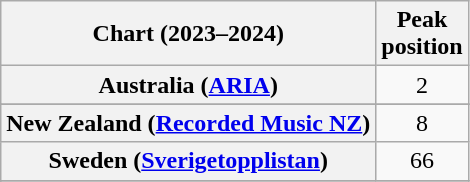<table class="wikitable sortable plainrowheaders" style="text-align:center">
<tr>
<th scope="col">Chart (2023–2024)</th>
<th scope="col">Peak<br>position</th>
</tr>
<tr>
<th scope="row">Australia (<a href='#'>ARIA</a>)</th>
<td>2</td>
</tr>
<tr>
</tr>
<tr>
</tr>
<tr>
</tr>
<tr>
</tr>
<tr>
</tr>
<tr>
</tr>
<tr>
</tr>
<tr>
</tr>
<tr>
</tr>
<tr>
</tr>
<tr>
</tr>
<tr>
<th scope="row">New Zealand (<a href='#'>Recorded Music NZ</a>)</th>
<td>8</td>
</tr>
<tr>
<th scope="row">Sweden (<a href='#'>Sverigetopplistan</a>)</th>
<td>66</td>
</tr>
<tr>
</tr>
<tr>
</tr>
<tr>
</tr>
<tr>
</tr>
<tr>
</tr>
<tr>
</tr>
<tr>
</tr>
</table>
